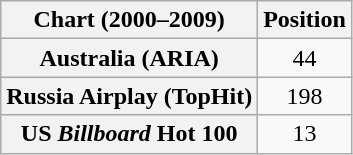<table class="wikitable sortable plainrowheaders" style="text-align:center">
<tr>
<th scope="col">Chart (2000–2009)</th>
<th scope="col">Position</th>
</tr>
<tr>
<th scope="row">Australia (ARIA) </th>
<td>44</td>
</tr>
<tr>
<th scope="row">Russia Airplay (TopHit)</th>
<td>198</td>
</tr>
<tr>
<th scope="row">US <em>Billboard</em> Hot 100</th>
<td>13</td>
</tr>
</table>
